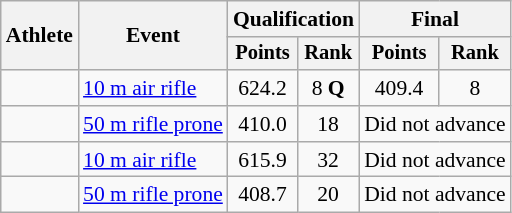<table class="wikitable" style="font-size:90%; text-align:center;">
<tr>
<th rowspan="2">Athlete</th>
<th rowspan="2">Event</th>
<th colspan="2">Qualification</th>
<th colspan="2">Final</th>
</tr>
<tr style="font-size:95%;">
<th>Points</th>
<th>Rank</th>
<th>Points</th>
<th>Rank</th>
</tr>
<tr>
<td style="text-align:left;"></td>
<td style="text-align:left;"><a href='#'>10 m air rifle</a></td>
<td>624.2</td>
<td>8 <strong>Q</strong></td>
<td>409.4</td>
<td>8</td>
</tr>
<tr>
<td style="text-align:left;"></td>
<td style="text-align:left;"><a href='#'>50 m rifle prone</a></td>
<td>410.0</td>
<td>18</td>
<td colspan="2">Did not advance</td>
</tr>
<tr>
<td style="text-align:left;"></td>
<td style="text-align:left;"><a href='#'>10 m air rifle</a></td>
<td>615.9</td>
<td>32</td>
<td colspan="2">Did not advance</td>
</tr>
<tr>
<td style="text-align:left;"></td>
<td style="text-align:left;"><a href='#'>50 m rifle prone</a></td>
<td>408.7</td>
<td>20</td>
<td colspan="2">Did not advance</td>
</tr>
</table>
